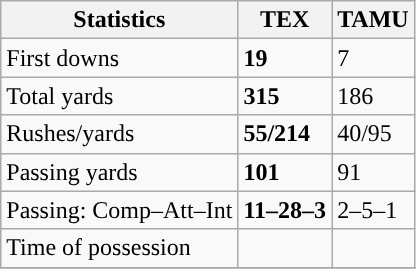<table class="wikitable" style="float: left;">
<tr>
<th>Statistics</th>
<th>TEX</th>
<th>TAMU</th>
</tr>
<tr>
<td>First downs</td>
<td><strong>19</strong></td>
<td>7</td>
</tr>
<tr>
<td>Total yards</td>
<td><strong>315</strong></td>
<td>186</td>
</tr>
<tr>
<td>Rushes/yards</td>
<td><strong>55/214</strong></td>
<td>40/95</td>
</tr>
<tr>
<td>Passing yards</td>
<td><strong>101</strong></td>
<td>91</td>
</tr>
<tr>
<td>Passing: Comp–Att–Int</td>
<td><strong>11–28–3</strong></td>
<td>2–5–1</td>
</tr>
<tr>
<td>Time of possession</td>
<td></td>
<td></td>
</tr>
<tr>
</tr>
</table>
